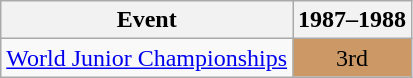<table class="wikitable" style="text-align:center">
<tr>
<th>Event</th>
<th>1987–1988</th>
</tr>
<tr>
<td align=left><a href='#'>World Junior Championships</a></td>
<td bgcolor=cc9966>3rd</td>
</tr>
</table>
